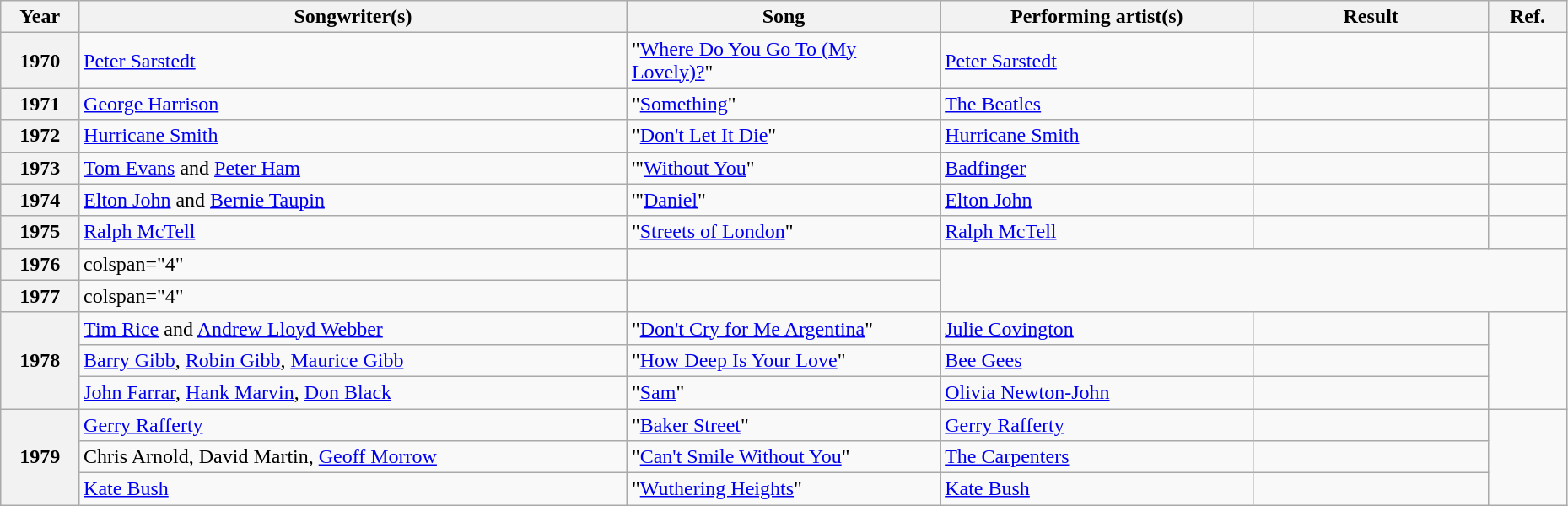<table class="wikitable sortable" style="width:98%">
<tr>
<th scope="col" width="5%">Year</th>
<th scope="col" width="35%">Songwriter(s)</th>
<th scope="col" width="20%">Song</th>
<th scope="col" width="20%">Performing artist(s)</th>
<th scope="col" width="15%">Result</th>
<th scope="col" class="unsortable" width="5%">Ref.</th>
</tr>
<tr>
<th scope="row">1970</th>
<td><a href='#'>Peter Sarstedt</a></td>
<td>"<a href='#'>Where Do You Go To (My Lovely)?</a>"</td>
<td><a href='#'>Peter Sarstedt</a></td>
<td></td>
<td align="center"></td>
</tr>
<tr>
<th scope="row">1971</th>
<td><a href='#'>George Harrison</a></td>
<td>"<a href='#'>Something</a>"</td>
<td><a href='#'>The Beatles</a></td>
<td></td>
<td align="center"></td>
</tr>
<tr>
<th scope="row">1972</th>
<td><a href='#'>Hurricane Smith</a></td>
<td>"<a href='#'>Don't Let It Die</a>"</td>
<td><a href='#'>Hurricane Smith</a></td>
<td></td>
<td align="center"></td>
</tr>
<tr>
<th scope="row">1973</th>
<td><a href='#'>Tom Evans</a> and <a href='#'>Peter Ham</a></td>
<td>'"<a href='#'>Without You</a>"</td>
<td><a href='#'>Badfinger</a></td>
<td></td>
<td align="center"></td>
</tr>
<tr>
<th scope="row">1974</th>
<td><a href='#'>Elton John</a> and <a href='#'>Bernie Taupin</a></td>
<td>'"<a href='#'>Daniel</a>"</td>
<td><a href='#'>Elton John</a></td>
<td></td>
<td align="center"></td>
</tr>
<tr>
<th scope="row">1975</th>
<td><a href='#'>Ralph McTell</a></td>
<td>"<a href='#'>Streets of London</a>"</td>
<td><a href='#'>Ralph McTell</a></td>
<td></td>
<td align="center"></td>
</tr>
<tr>
<th scope="row">1976</th>
<td>colspan="4" </td>
<td align="center"></td>
</tr>
<tr>
<th scope="row">1977</th>
<td>colspan="4" </td>
<td align="center"></td>
</tr>
<tr>
<th scope="row" rowspan="3">1978</th>
<td><a href='#'>Tim Rice</a> and <a href='#'>Andrew Lloyd Webber</a></td>
<td>"<a href='#'>Don't Cry for Me Argentina</a>"</td>
<td><a href='#'>Julie Covington</a></td>
<td></td>
<td align="center" rowspan="3"></td>
</tr>
<tr>
<td><a href='#'>Barry Gibb</a>, <a href='#'>Robin Gibb</a>, <a href='#'>Maurice Gibb</a></td>
<td>"<a href='#'>How Deep Is Your Love</a>"</td>
<td><a href='#'>Bee Gees</a></td>
<td></td>
</tr>
<tr>
<td><a href='#'>John Farrar</a>, <a href='#'>Hank Marvin</a>, <a href='#'>Don Black</a></td>
<td>"<a href='#'>Sam</a>"</td>
<td><a href='#'>Olivia Newton-John</a></td>
<td></td>
</tr>
<tr>
<th scope="row" rowspan="3">1979</th>
<td><a href='#'>Gerry Rafferty</a></td>
<td>"<a href='#'>Baker Street</a>"</td>
<td><a href='#'>Gerry Rafferty</a></td>
<td></td>
<td align="center" rowspan="3"></td>
</tr>
<tr>
<td>Chris Arnold, David Martin, <a href='#'>Geoff Morrow</a></td>
<td>"<a href='#'>Can't Smile Without You</a>"</td>
<td><a href='#'>The Carpenters</a></td>
<td></td>
</tr>
<tr>
<td><a href='#'>Kate Bush</a></td>
<td>"<a href='#'>Wuthering Heights</a>"</td>
<td><a href='#'>Kate Bush</a></td>
<td></td>
</tr>
</table>
